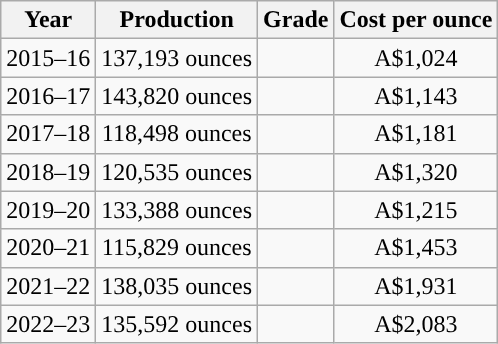<table class="wikitable">
<tr style="text-align:center;">
<th>Year</th>
<th>Production</th>
<th>Grade</th>
<th>Cost per ounce</th>
</tr>
<tr style="text-align:center;">
<td>2015–16</td>
<td>137,193 ounces</td>
<td></td>
<td>A$1,024</td>
</tr>
<tr style="text-align:center;">
<td>2016–17</td>
<td>143,820 ounces</td>
<td></td>
<td>A$1,143</td>
</tr>
<tr style="text-align:center;">
<td>2017–18</td>
<td>118,498 ounces</td>
<td></td>
<td>A$1,181</td>
</tr>
<tr style="text-align:center;">
<td>2018–19</td>
<td>120,535 ounces</td>
<td></td>
<td>A$1,320</td>
</tr>
<tr style="text-align:center;">
<td>2019–20</td>
<td>133,388 ounces</td>
<td></td>
<td>A$1,215</td>
</tr>
<tr style="text-align:center;">
<td>2020–21</td>
<td>115,829 ounces</td>
<td></td>
<td>A$1,453</td>
</tr>
<tr style="text-align:center;">
<td>2021–22</td>
<td>138,035 ounces</td>
<td></td>
<td>A$1,931</td>
</tr>
<tr style="text-align:center;">
<td>2022–23</td>
<td>135,592 ounces</td>
<td></td>
<td>A$2,083</td>
</tr>
</table>
